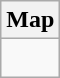<table class="wikitable">
<tr>
<th>Map</th>
</tr>
<tr>
<td><div><br>








</div></td>
</tr>
</table>
